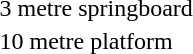<table>
<tr>
<td>3 metre springboard<br></td>
<td></td>
<td></td>
<td></td>
</tr>
<tr>
<td>10 metre platform<br></td>
<td></td>
<td></td>
<td></td>
</tr>
</table>
